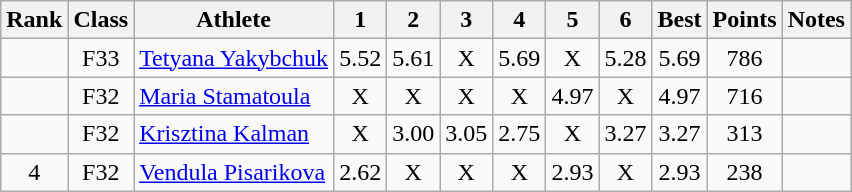<table class="wikitable sortable" style="text-align:center">
<tr>
<th>Rank</th>
<th>Class</th>
<th>Athlete</th>
<th>1</th>
<th>2</th>
<th>3</th>
<th>4</th>
<th>5</th>
<th>6</th>
<th>Best</th>
<th>Points</th>
<th>Notes</th>
</tr>
<tr>
<td></td>
<td>F33</td>
<td style="text-align:left"><a href='#'>Tetyana Yakybchuk</a><br></td>
<td>5.52</td>
<td>5.61</td>
<td>X</td>
<td>5.69</td>
<td>X</td>
<td>5.28</td>
<td>5.69</td>
<td>786</td>
<td></td>
</tr>
<tr>
<td></td>
<td>F32</td>
<td style="text-align:left"><a href='#'>Maria Stamatoula</a><br></td>
<td>X</td>
<td>X</td>
<td>X</td>
<td>X</td>
<td>4.97</td>
<td>X</td>
<td>4.97</td>
<td>716</td>
<td></td>
</tr>
<tr>
<td></td>
<td>F32</td>
<td style="text-align:left"><a href='#'>Krisztina Kalman</a><br></td>
<td>X</td>
<td>3.00</td>
<td>3.05</td>
<td>2.75</td>
<td>X</td>
<td>3.27</td>
<td>3.27</td>
<td>313</td>
<td></td>
</tr>
<tr>
<td>4</td>
<td>F32</td>
<td style="text-align:left"><a href='#'>Vendula Pisarikova</a><br></td>
<td>2.62</td>
<td>X</td>
<td>X</td>
<td>X</td>
<td>2.93</td>
<td>X</td>
<td>2.93</td>
<td>238</td>
<td></td>
</tr>
</table>
